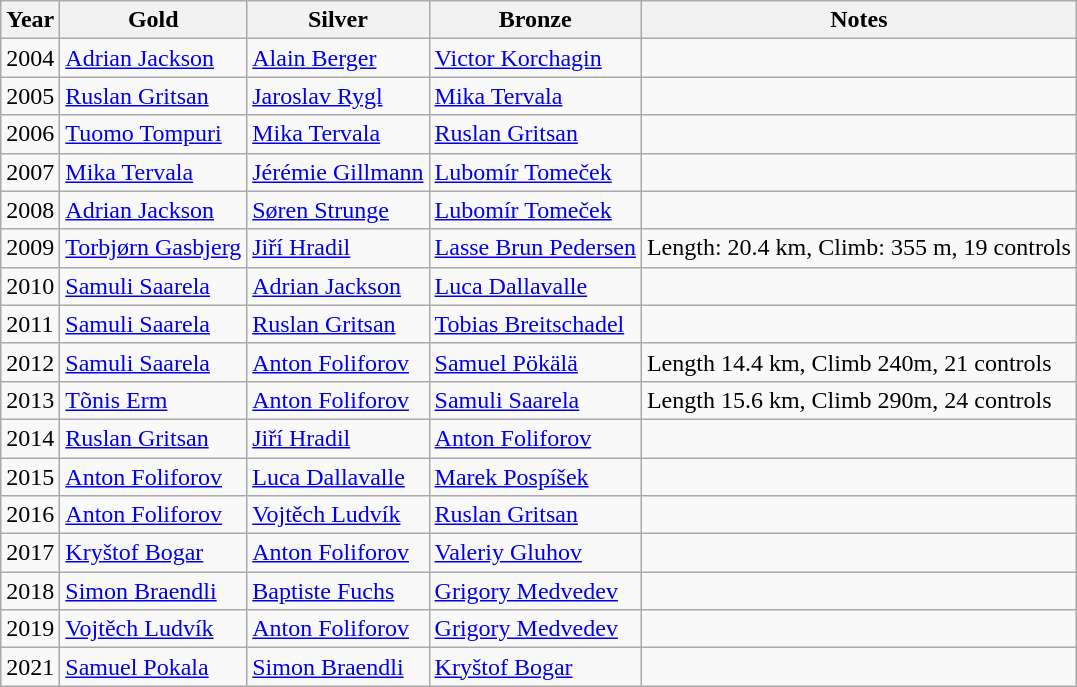<table class="wikitable">
<tr>
<th>Year</th>
<th>Gold</th>
<th>Silver</th>
<th>Bronze</th>
<th>Notes</th>
</tr>
<tr>
<td>2004</td>
<td> <a href='#'>Adrian Jackson</a></td>
<td> <a href='#'>Alain Berger</a></td>
<td> <a href='#'>Victor Korchagin</a></td>
<td></td>
</tr>
<tr>
<td>2005</td>
<td> <a href='#'>Ruslan Gritsan</a></td>
<td> <a href='#'>Jaroslav Rygl</a></td>
<td> <a href='#'>Mika Tervala</a></td>
<td></td>
</tr>
<tr>
<td>2006</td>
<td> <a href='#'>Tuomo Tompuri</a></td>
<td> <a href='#'>Mika Tervala</a></td>
<td> <a href='#'>Ruslan Gritsan</a></td>
<td></td>
</tr>
<tr>
<td>2007</td>
<td> <a href='#'>Mika Tervala</a></td>
<td> <a href='#'>Jérémie Gillmann</a></td>
<td> <a href='#'>Lubomír Tomeček</a></td>
<td></td>
</tr>
<tr>
<td>2008</td>
<td> <a href='#'>Adrian Jackson</a></td>
<td> <a href='#'>Søren Strunge</a></td>
<td> <a href='#'>Lubomír Tomeček</a></td>
<td></td>
</tr>
<tr>
<td>2009</td>
<td> <a href='#'>Torbjørn Gasbjerg</a></td>
<td> <a href='#'>Jiří Hradil</a></td>
<td> <a href='#'>Lasse Brun Pedersen</a></td>
<td>Length: 20.4 km, Climb: 355 m, 19 controls</td>
</tr>
<tr>
<td>2010</td>
<td> <a href='#'>Samuli Saarela</a></td>
<td> <a href='#'>Adrian Jackson</a></td>
<td> <a href='#'>Luca Dallavalle</a></td>
<td></td>
</tr>
<tr>
<td>2011</td>
<td> <a href='#'>Samuli Saarela</a></td>
<td> <a href='#'>Ruslan Gritsan</a></td>
<td> <a href='#'>Tobias Breitschadel</a></td>
<td></td>
</tr>
<tr>
<td>2012</td>
<td> <a href='#'>Samuli Saarela</a></td>
<td> <a href='#'>Anton Foliforov</a></td>
<td> <a href='#'>Samuel Pökälä</a></td>
<td>Length 14.4 km, Climb 240m, 21 controls</td>
</tr>
<tr>
<td>2013</td>
<td> <a href='#'>Tõnis Erm</a></td>
<td> <a href='#'>Anton Foliforov</a></td>
<td> <a href='#'>Samuli Saarela</a></td>
<td>Length 15.6 km, Climb 290m, 24 controls</td>
</tr>
<tr>
<td>2014</td>
<td> <a href='#'>Ruslan Gritsan</a></td>
<td> <a href='#'>Jiří Hradil</a></td>
<td> <a href='#'>Anton Foliforov</a></td>
<td></td>
</tr>
<tr>
<td>2015</td>
<td> <a href='#'>Anton Foliforov</a></td>
<td> <a href='#'>Luca Dallavalle</a></td>
<td> <a href='#'>Marek Pospíšek</a></td>
<td></td>
</tr>
<tr>
<td>2016</td>
<td> <a href='#'>Anton Foliforov</a></td>
<td> <a href='#'>Vojtěch Ludvík</a></td>
<td> <a href='#'>Ruslan Gritsan</a></td>
<td></td>
</tr>
<tr>
<td>2017</td>
<td> <a href='#'>Kryštof Bogar</a></td>
<td> <a href='#'>Anton Foliforov</a></td>
<td> <a href='#'>Valeriy Gluhov</a></td>
<td></td>
</tr>
<tr>
<td>2018</td>
<td> <a href='#'>Simon Braendli</a></td>
<td> <a href='#'>Baptiste Fuchs</a></td>
<td> <a href='#'>Grigory Medvedev</a></td>
<td></td>
</tr>
<tr>
<td>2019</td>
<td> <a href='#'>Vojtěch Ludvík</a></td>
<td> <a href='#'>Anton Foliforov</a></td>
<td> <a href='#'>Grigory Medvedev</a></td>
<td></td>
</tr>
<tr>
<td>2021</td>
<td> <a href='#'>Samuel Pokala</a></td>
<td> <a href='#'>Simon Braendli</a></td>
<td> <a href='#'>Kryštof Bogar</a></td>
<td></td>
</tr>
</table>
